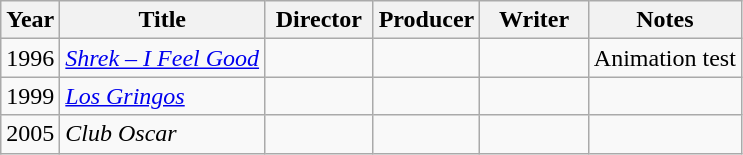<table class="wikitable">
<tr>
<th>Year</th>
<th>Title</th>
<th width=65>Director</th>
<th>Producer</th>
<th width=65>Writer</th>
<th>Notes</th>
</tr>
<tr>
<td>1996</td>
<td><em><a href='#'>Shrek – I Feel Good</a></em></td>
<td></td>
<td></td>
<td></td>
<td>Animation test</td>
</tr>
<tr>
<td>1999</td>
<td><em><a href='#'>Los Gringos</a></em></td>
<td></td>
<td></td>
<td></td>
<td></td>
</tr>
<tr>
<td>2005</td>
<td><em>Club Oscar</em></td>
<td></td>
<td></td>
<td></td>
<td></td>
</tr>
</table>
